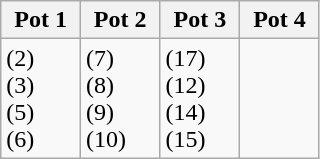<table class="wikitable">
<tr>
<th width=20%>Pot 1</th>
<th width=20%>Pot 2</th>
<th width=20%>Pot 3</th>
<th width=20%>Pot 4</th>
</tr>
<tr>
<td> (2)<br> (3)<br> (5)<br> (6)</td>
<td> (7)<br> (8)<br> (9)<br> (10)</td>
<td> (17)<br> (12)<br> (14)<br> (15)</td>
<td><br><br><br></td>
</tr>
</table>
